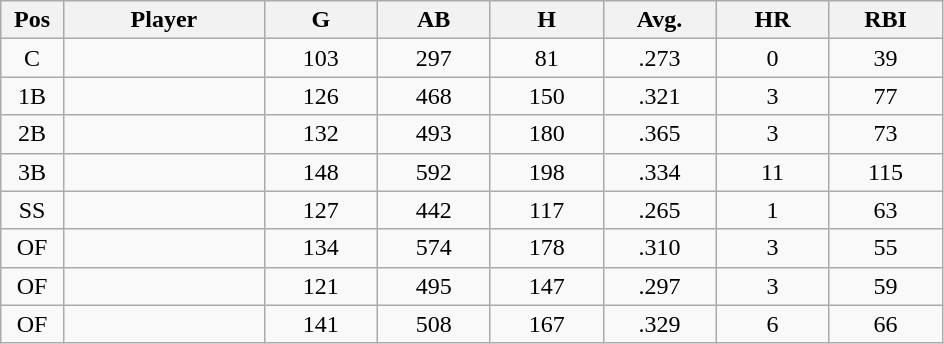<table class="wikitable sortable">
<tr>
<th bgcolor="#DDDDFF" width="5%">Pos</th>
<th bgcolor="#DDDDFF" width="16%">Player</th>
<th bgcolor="#DDDDFF" width="9%">G</th>
<th bgcolor="#DDDDFF" width="9%">AB</th>
<th bgcolor="#DDDDFF" width="9%">H</th>
<th bgcolor="#DDDDFF" width="9%">Avg.</th>
<th bgcolor="#DDDDFF" width="9%">HR</th>
<th bgcolor="#DDDDFF" width="9%">RBI</th>
</tr>
<tr align="center">
<td>C</td>
<td></td>
<td>103</td>
<td>297</td>
<td>81</td>
<td>.273</td>
<td>0</td>
<td>39</td>
</tr>
<tr align="center">
<td>1B</td>
<td></td>
<td>126</td>
<td>468</td>
<td>150</td>
<td>.321</td>
<td>3</td>
<td>77</td>
</tr>
<tr align="center">
<td>2B</td>
<td></td>
<td>132</td>
<td>493</td>
<td>180</td>
<td>.365</td>
<td>3</td>
<td>73</td>
</tr>
<tr align="center">
<td>3B</td>
<td></td>
<td>148</td>
<td>592</td>
<td>198</td>
<td>.334</td>
<td>11</td>
<td>115</td>
</tr>
<tr align="center">
<td>SS</td>
<td></td>
<td>127</td>
<td>442</td>
<td>117</td>
<td>.265</td>
<td>1</td>
<td>63</td>
</tr>
<tr align="center">
<td>OF</td>
<td></td>
<td>134</td>
<td>574</td>
<td>178</td>
<td>.310</td>
<td>3</td>
<td>55</td>
</tr>
<tr align="center">
<td>OF</td>
<td></td>
<td>121</td>
<td>495</td>
<td>147</td>
<td>.297</td>
<td>3</td>
<td>59</td>
</tr>
<tr align="center">
<td>OF</td>
<td></td>
<td>141</td>
<td>508</td>
<td>167</td>
<td>.329</td>
<td>6</td>
<td>66</td>
</tr>
</table>
